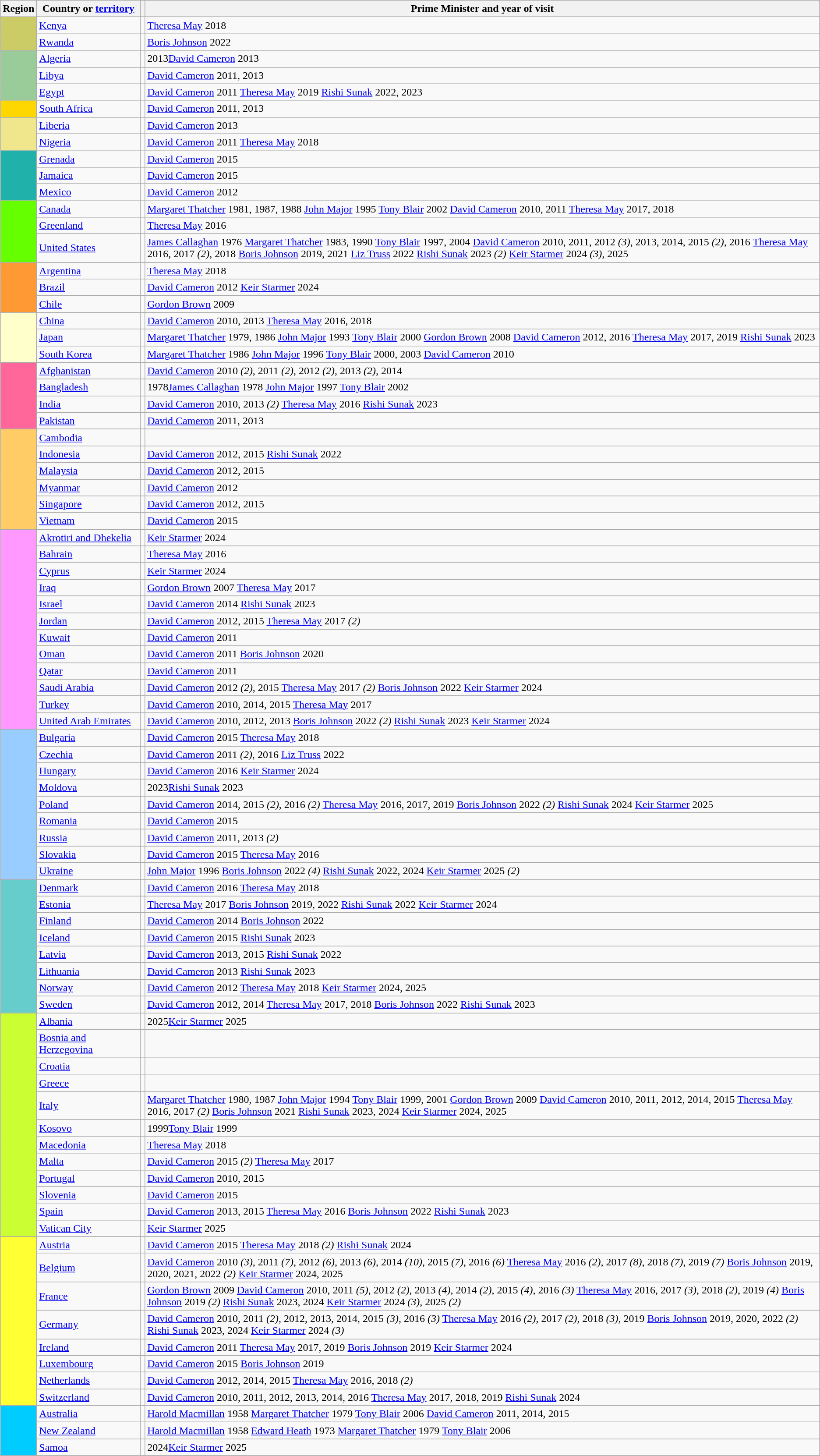<table class="wikitable sortable">
<tr>
<th>Region</th>
<th nowrap>Country or <a href='#'>territory</a></th>
<th></th>
<th>Prime Minister and year of visit<br></th>
</tr>
<tr>
<td rowspan=2 bgcolor="#cccc66" nowrap></td>
<td><a href='#'>Kenya</a></td>
<td></td>
<td><a href='#'>Theresa May</a> 2018</td>
</tr>
<tr>
<td><a href='#'>Rwanda</a></td>
<td></td>
<td><a href='#'>Boris Johnson</a> 2022</td>
</tr>
<tr>
<td rowspan=3 bgcolor="#99cc99"></td>
<td><a href='#'>Algeria</a></td>
<td></td>
<td><span>2013</span><a href='#'>David Cameron</a> 2013</td>
</tr>
<tr>
<td><a href='#'>Libya</a></td>
<td></td>
<td><a href='#'>David Cameron</a> 2011, 2013</td>
</tr>
<tr>
<td><a href='#'>Egypt</a></td>
<td></td>
<td><a href='#'>David Cameron</a> 2011 <a href='#'>Theresa May</a> 2019 <a href='#'>Rishi Sunak</a> 2022, 2023</td>
</tr>
<tr>
<td rowspan=1 bgcolor="#FFD700" nowrap></td>
<td><a href='#'>South Africa</a></td>
<td></td>
<td><a href='#'>David Cameron</a> 2011, 2013</td>
</tr>
<tr>
<td rowspan=2 bgcolor="#F0E68C" nowrap></td>
<td><a href='#'>Liberia</a></td>
<td></td>
<td><a href='#'>David Cameron</a> 2013</td>
</tr>
<tr>
<td><a href='#'>Nigeria</a></td>
<td></td>
<td><a href='#'>David Cameron</a> 2011 <a href='#'>Theresa May</a> 2018</td>
</tr>
<tr>
<td rowspan=3 bgcolor="#20B2AA"></td>
<td><a href='#'>Grenada</a></td>
<td></td>
<td><a href='#'>David Cameron</a> 2015</td>
</tr>
<tr>
<td><a href='#'>Jamaica</a></td>
<td></td>
<td><a href='#'>David Cameron</a> 2015</td>
</tr>
<tr>
<td><a href='#'>Mexico</a></td>
<td></td>
<td><a href='#'>David Cameron</a> 2012</td>
</tr>
<tr>
<td rowspan=3 bgcolor="#66ff00"></td>
<td><a href='#'>Canada</a></td>
<td></td>
<td><a href='#'>Margaret Thatcher</a> 1981, 1987, 1988 <a href='#'>John Major</a> 1995 <a href='#'>Tony Blair</a> 2002 <a href='#'>David Cameron</a> 2010, 2011 <a href='#'>Theresa May</a> 2017, 2018</td>
</tr>
<tr>
<td><a href='#'>Greenland</a></td>
<td></td>
<td><a href='#'>Theresa May</a> 2016</td>
</tr>
<tr>
<td><a href='#'>United States</a></td>
<td></td>
<td><a href='#'>James Callaghan</a> 1976 <a href='#'>Margaret Thatcher</a> 1983, 1990 <a href='#'>Tony Blair</a> 1997, 2004 <a href='#'>David Cameron</a> 2010, 2011, 2012 <em>(3)</em>, 2013, 2014, 2015 <em>(2)</em>, 2016 <a href='#'>Theresa May</a> 2016, 2017 <em>(2)</em>, 2018 <a href='#'>Boris Johnson</a> 2019, 2021 <a href='#'>Liz Truss</a> 2022 <a href='#'>Rishi Sunak</a> 2023 <em>(2)</em> <a href='#'>Keir Starmer</a> 2024 <em>(3)</em>, 2025</td>
</tr>
<tr>
<td rowspan=3 bgcolor="#ff9933"></td>
<td><a href='#'>Argentina</a></td>
<td></td>
<td><a href='#'>Theresa May</a> 2018</td>
</tr>
<tr>
<td><a href='#'>Brazil</a></td>
<td></td>
<td><a href='#'>David Cameron</a> 2012 <a href='#'>Keir Starmer</a> 2024</td>
</tr>
<tr>
<td><a href='#'>Chile</a></td>
<td></td>
<td><a href='#'>Gordon Brown</a> 2009</td>
</tr>
<tr>
<td rowspan=3 bgcolor="#ffffcc"></td>
<td><a href='#'>China</a></td>
<td></td>
<td><a href='#'>David Cameron</a> 2010, 2013 <a href='#'>Theresa May</a> 2016, 2018</td>
</tr>
<tr>
<td><a href='#'>Japan</a></td>
<td></td>
<td><a href='#'>Margaret Thatcher</a> 1979, 1986 <a href='#'>John Major</a> 1993 <a href='#'>Tony Blair</a> 2000 <a href='#'>Gordon Brown</a> 2008 <a href='#'>David Cameron</a> 2012, 2016 <a href='#'>Theresa May</a> 2017, 2019 <a href='#'>Rishi Sunak</a> 2023</td>
</tr>
<tr>
<td><a href='#'>South Korea</a></td>
<td></td>
<td><a href='#'>Margaret Thatcher</a> 1986 <a href='#'>John Major</a> 1996 <a href='#'>Tony Blair</a> 2000, 2003 <a href='#'>David Cameron</a> 2010</td>
</tr>
<tr>
<td rowspan=4 bgcolor="#ff6699"></td>
<td><a href='#'>Afghanistan</a></td>
<td></td>
<td><a href='#'>David Cameron</a> 2010 <em>(2)</em>, 2011 <em>(2)</em>, 2012 <em>(2)</em>, 2013 <em>(2)</em>, 2014</td>
</tr>
<tr>
<td><a href='#'>Bangladesh</a></td>
<td></td>
<td><span>1978</span><a href='#'>James Callaghan</a> 1978 <a href='#'>John Major</a> 1997 <a href='#'>Tony Blair</a> 2002</td>
</tr>
<tr>
<td><a href='#'>India</a></td>
<td></td>
<td><a href='#'>David Cameron</a> 2010, 2013 <em>(2)</em> <a href='#'>Theresa May</a> 2016 <a href='#'>Rishi Sunak</a> 2023</td>
</tr>
<tr>
<td><a href='#'>Pakistan</a></td>
<td></td>
<td><a href='#'>David Cameron</a> 2011, 2013</td>
</tr>
<tr>
<td rowspan=6 bgcolor="#ffcc66"></td>
<td><a href='#'>Cambodia</a></td>
<td></td>
<td></td>
</tr>
<tr>
<td><a href='#'>Indonesia</a></td>
<td></td>
<td><a href='#'>David Cameron</a> 2012, 2015 <a href='#'>Rishi Sunak</a> 2022</td>
</tr>
<tr>
<td><a href='#'>Malaysia</a></td>
<td></td>
<td><a href='#'>David Cameron</a> 2012, 2015</td>
</tr>
<tr>
<td><a href='#'>Myanmar</a></td>
<td></td>
<td><a href='#'>David Cameron</a> 2012</td>
</tr>
<tr>
<td><a href='#'>Singapore</a></td>
<td></td>
<td><a href='#'>David Cameron</a> 2012, 2015</td>
</tr>
<tr>
<td><a href='#'>Vietnam</a></td>
<td></td>
<td><a href='#'>David Cameron</a> 2015</td>
</tr>
<tr>
<td rowspan=12 bgcolor="#ff99ff"></td>
<td><a href='#'>Akrotiri and Dhekelia</a></td>
<td></td>
<td><a href='#'>Keir Starmer</a> 2024</td>
</tr>
<tr>
<td><a href='#'>Bahrain</a></td>
<td></td>
<td><a href='#'>Theresa May</a> 2016</td>
</tr>
<tr>
<td><a href='#'>Cyprus</a></td>
<td></td>
<td><a href='#'>Keir Starmer</a> 2024</td>
</tr>
<tr>
<td><a href='#'>Iraq</a></td>
<td></td>
<td><a href='#'>Gordon Brown</a> 2007 <a href='#'>Theresa May</a> 2017</td>
</tr>
<tr>
<td><a href='#'>Israel</a></td>
<td></td>
<td><a href='#'>David Cameron</a> 2014 <a href='#'>Rishi Sunak</a> 2023</td>
</tr>
<tr>
<td><a href='#'>Jordan</a></td>
<td></td>
<td><a href='#'>David Cameron</a> 2012, 2015 <a href='#'>Theresa May</a> 2017 <em>(2)</em></td>
</tr>
<tr>
<td><a href='#'>Kuwait</a></td>
<td></td>
<td><a href='#'>David Cameron</a> 2011</td>
</tr>
<tr>
<td><a href='#'>Oman</a></td>
<td></td>
<td><a href='#'>David Cameron</a> 2011 <a href='#'>Boris Johnson</a> 2020</td>
</tr>
<tr>
<td><a href='#'>Qatar</a></td>
<td></td>
<td><a href='#'>David Cameron</a> 2011</td>
</tr>
<tr>
<td><a href='#'>Saudi Arabia</a></td>
<td></td>
<td><a href='#'>David Cameron</a> 2012 <em>(2)</em>, 2015 <a href='#'>Theresa May</a> 2017 <em>(2)</em> <a href='#'>Boris Johnson</a> 2022 <a href='#'>Keir Starmer</a> 2024</td>
</tr>
<tr>
<td><a href='#'>Turkey</a></td>
<td></td>
<td><a href='#'>David Cameron</a> 2010, 2014, 2015 <a href='#'>Theresa May</a> 2017</td>
</tr>
<tr>
<td><a href='#'>United Arab Emirates</a></td>
<td></td>
<td><a href='#'>David Cameron</a> 2010, 2012, 2013 <a href='#'>Boris Johnson</a> 2022 <em>(2)</em> <a href='#'>Rishi Sunak</a> 2023 <a href='#'>Keir Starmer</a> 2024</td>
</tr>
<tr>
<td rowspan=9 bgcolor="#99ccff"></td>
<td><a href='#'>Bulgaria</a></td>
<td></td>
<td><a href='#'>David Cameron</a> 2015 <a href='#'>Theresa May</a> 2018</td>
</tr>
<tr>
<td><a href='#'>Czechia</a></td>
<td></td>
<td><a href='#'>David Cameron</a> 2011 <em>(2)</em>, 2016 <a href='#'>Liz Truss</a> 2022</td>
</tr>
<tr>
<td><a href='#'>Hungary</a></td>
<td></td>
<td><a href='#'>David Cameron</a> 2016 <a href='#'>Keir Starmer</a> 2024</td>
</tr>
<tr>
<td><a href='#'>Moldova</a></td>
<td></td>
<td><span>2023</span><a href='#'>Rishi Sunak</a> 2023</td>
</tr>
<tr>
<td><a href='#'>Poland</a></td>
<td></td>
<td><a href='#'>David Cameron</a> 2014, 2015 <em>(2)</em>, 2016 <em>(2)</em> <a href='#'>Theresa May</a> 2016, 2017, 2019 <a href='#'>Boris Johnson</a> 2022 <em>(2)</em> <a href='#'>Rishi Sunak</a> 2024 <a href='#'>Keir Starmer</a> 2025</td>
</tr>
<tr>
<td><a href='#'>Romania</a></td>
<td></td>
<td><a href='#'>David Cameron</a> 2015</td>
</tr>
<tr>
<td><a href='#'>Russia</a></td>
<td></td>
<td><a href='#'>David Cameron</a> 2011, 2013 <em>(2)</em></td>
</tr>
<tr>
<td><a href='#'>Slovakia</a></td>
<td></td>
<td><a href='#'>David Cameron</a> 2015 <a href='#'>Theresa May</a> 2016</td>
</tr>
<tr>
<td><a href='#'>Ukraine</a></td>
<td></td>
<td><a href='#'>John Major</a> 1996 <a href='#'>Boris Johnson</a> 2022 <em>(4)</em> <a href='#'>Rishi Sunak</a> 2022, 2024 <a href='#'>Keir Starmer</a> 2025 <em>(2)</em></td>
</tr>
<tr>
<td rowspan=8 bgcolor="#66cccc"></td>
<td><a href='#'>Denmark</a></td>
<td></td>
<td><a href='#'>David Cameron</a> 2016 <a href='#'>Theresa May</a> 2018</td>
</tr>
<tr>
<td><a href='#'>Estonia</a></td>
<td></td>
<td><a href='#'>Theresa May</a> 2017 <a href='#'>Boris Johnson</a> 2019, 2022 <a href='#'>Rishi Sunak</a> 2022 <a href='#'>Keir Starmer</a> 2024</td>
</tr>
<tr>
<td><a href='#'>Finland</a></td>
<td></td>
<td><a href='#'>David Cameron</a> 2014 <a href='#'>Boris Johnson</a> 2022</td>
</tr>
<tr>
<td><a href='#'>Iceland</a></td>
<td></td>
<td><a href='#'>David Cameron</a> 2015 <a href='#'>Rishi Sunak</a> 2023</td>
</tr>
<tr>
<td><a href='#'>Latvia</a></td>
<td></td>
<td><a href='#'>David Cameron</a> 2013, 2015 <a href='#'>Rishi Sunak</a> 2022</td>
</tr>
<tr>
<td><a href='#'>Lithuania</a></td>
<td></td>
<td><a href='#'>David Cameron</a> 2013 <a href='#'>Rishi Sunak</a> 2023</td>
</tr>
<tr>
<td><a href='#'>Norway</a></td>
<td></td>
<td><a href='#'>David Cameron</a> 2012 <a href='#'>Theresa May</a> 2018 <a href='#'>Keir Starmer</a> 2024, 2025</td>
</tr>
<tr>
<td><a href='#'>Sweden</a></td>
<td></td>
<td><a href='#'>David Cameron</a> 2012, 2014 <a href='#'>Theresa May</a> 2017, 2018 <a href='#'>Boris Johnson</a> 2022 <a href='#'>Rishi Sunak</a> 2023</td>
</tr>
<tr>
<td rowspan=12 bgcolor="#ccff33"></td>
<td><a href='#'>Albania</a></td>
<td></td>
<td><span>2025</span><a href='#'>Keir Starmer</a> 2025</td>
</tr>
<tr>
<td><a href='#'>Bosnia and Herzegovina</a></td>
<td></td>
<td></td>
</tr>
<tr>
<td><a href='#'>Croatia</a> </td>
<td></td>
<td></td>
</tr>
<tr>
<td><a href='#'>Greece</a></td>
<td></td>
<td></td>
</tr>
<tr>
<td><a href='#'>Italy</a></td>
<td></td>
<td><a href='#'>Margaret Thatcher</a> 1980, 1987 <a href='#'>John Major</a> 1994 <a href='#'>Tony Blair</a> 1999, 2001 <a href='#'>Gordon Brown</a> 2009 <a href='#'>David Cameron</a> 2010, 2011, 2012, 2014, 2015 <a href='#'>Theresa May</a> 2016, 2017 <em>(2)</em> <a href='#'>Boris Johnson</a> 2021 <a href='#'>Rishi Sunak</a> 2023, 2024 <a href='#'>Keir Starmer</a> 2024, 2025</td>
</tr>
<tr>
<td><a href='#'>Kosovo</a> </td>
<td></td>
<td><span>1999</span><a href='#'>Tony Blair</a> 1999</td>
</tr>
<tr>
<td><a href='#'>Macedonia</a> </td>
<td></td>
<td><a href='#'>Theresa May</a> 2018</td>
</tr>
<tr>
<td><a href='#'>Malta</a></td>
<td></td>
<td><a href='#'>David Cameron</a> 2015 <em>(2)</em> <a href='#'>Theresa May</a> 2017</td>
</tr>
<tr>
<td><a href='#'>Portugal</a></td>
<td></td>
<td><a href='#'>David Cameron</a> 2010, 2015</td>
</tr>
<tr>
<td><a href='#'>Slovenia</a></td>
<td></td>
<td><a href='#'>David Cameron</a> 2015</td>
</tr>
<tr>
<td><a href='#'>Spain</a></td>
<td></td>
<td><a href='#'>David Cameron</a> 2013, 2015 <a href='#'>Theresa May</a> 2016 <a href='#'>Boris Johnson</a> 2022 <a href='#'>Rishi Sunak</a> 2023</td>
</tr>
<tr>
<td><a href='#'>Vatican City</a></td>
<td></td>
<td><a href='#'>Keir Starmer</a> 2025</td>
</tr>
<tr>
<td rowspan=8 bgcolor="#ffff33"></td>
<td><a href='#'>Austria</a></td>
<td></td>
<td><a href='#'>David Cameron</a> 2015 <a href='#'>Theresa May</a> 2018 <em>(2)</em> <a href='#'>Rishi Sunak</a> 2024</td>
</tr>
<tr>
<td><a href='#'>Belgium</a></td>
<td></td>
<td><a href='#'>David Cameron</a> 2010 <em>(3)</em>, 2011 <em>(7)</em>, 2012 <em>(6)</em>, 2013 <em>(6)</em>, 2014 <em>(10)</em>, 2015 <em>(7)</em>, 2016 <em>(6)</em> <a href='#'>Theresa May</a> 2016 <em>(2)</em>, 2017 <em>(8)</em>, 2018 <em>(7)</em>, 2019 <em>(7)</em> <a href='#'>Boris Johnson</a> 2019, 2020, 2021, 2022 <em>(2)</em> <a href='#'>Keir Starmer</a> 2024, 2025</td>
</tr>
<tr>
<td><a href='#'>France</a></td>
<td></td>
<td><a href='#'>Gordon Brown</a> 2009 <a href='#'>David Cameron</a> 2010, 2011 <em>(5)</em>, 2012 <em>(2)</em>, 2013 <em>(4)</em>, 2014 <em>(2)</em>, 2015 <em>(4)</em>, 2016 <em>(3)</em> <a href='#'>Theresa May</a> 2016, 2017 <em>(3)</em>, 2018 <em>(2)</em>, 2019 <em>(4)</em> <a href='#'>Boris Johnson</a> 2019 <em>(2)</em> <a href='#'>Rishi Sunak</a> 2023, 2024 <a href='#'>Keir Starmer</a> 2024 <em>(3)</em>, 2025 <em>(2)</em></td>
</tr>
<tr>
<td><a href='#'>Germany</a></td>
<td></td>
<td><a href='#'>David Cameron</a> 2010, 2011 <em>(2)</em>, 2012, 2013, 2014, 2015 <em>(3)</em>, 2016 <em>(3)</em> <a href='#'>Theresa May</a> 2016 <em>(2)</em>, 2017 <em>(2)</em>, 2018 <em>(3)</em>, 2019 <a href='#'>Boris Johnson</a> 2019, 2020, 2022 <em>(2)</em> <a href='#'>Rishi Sunak</a> 2023, 2024 <a href='#'>Keir Starmer</a> 2024 <em>(3)</em></td>
</tr>
<tr>
<td><a href='#'>Ireland</a></td>
<td></td>
<td><a href='#'>David Cameron</a> 2011 <a href='#'>Theresa May</a> 2017, 2019 <a href='#'>Boris Johnson</a> 2019 <a href='#'>Keir Starmer</a> 2024</td>
</tr>
<tr>
<td><a href='#'>Luxembourg</a></td>
<td></td>
<td><a href='#'>David Cameron</a> 2015 <a href='#'>Boris Johnson</a> 2019</td>
</tr>
<tr>
<td><a href='#'>Netherlands</a></td>
<td></td>
<td><a href='#'>David Cameron</a> 2012, 2014, 2015 <a href='#'>Theresa May</a> 2016, 2018 <em>(2)</em></td>
</tr>
<tr>
<td><a href='#'>Switzerland</a></td>
<td></td>
<td><a href='#'>David Cameron</a> 2010, 2011, 2012, 2013, 2014, 2016 <a href='#'>Theresa May</a> 2017, 2018, 2019 <a href='#'>Rishi Sunak</a> 2024</td>
</tr>
<tr>
<td rowspan=3 bgcolor="#00ccff"></td>
<td><a href='#'>Australia</a></td>
<td></td>
<td><a href='#'>Harold Macmillan</a> 1958 <a href='#'>Margaret Thatcher</a> 1979 <a href='#'>Tony Blair</a> 2006 <a href='#'>David Cameron</a> 2011, 2014, 2015</td>
</tr>
<tr>
<td><a href='#'>New Zealand</a></td>
<td></td>
<td><a href='#'>Harold Macmillan</a> 1958 <a href='#'>Edward Heath</a> 1973 <a href='#'>Margaret Thatcher</a> 1979 <a href='#'>Tony Blair</a> 2006</td>
</tr>
<tr>
<td><a href='#'>Samoa</a></td>
<td></td>
<td><span>2024</span><a href='#'>Keir Starmer</a> 2025</td>
</tr>
</table>
